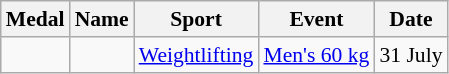<table class="wikitable sortable" style="font-size:90%">
<tr>
<th>Medal</th>
<th>Name</th>
<th>Sport</th>
<th>Event</th>
<th>Date</th>
</tr>
<tr>
<td></td>
<td></td>
<td><a href='#'>Weightlifting</a></td>
<td><a href='#'>Men's 60 kg</a></td>
<td>31 July</td>
</tr>
</table>
